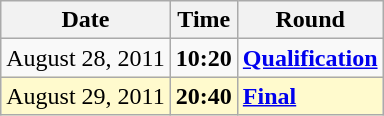<table class="wikitable">
<tr>
<th>Date</th>
<th>Time</th>
<th>Round</th>
</tr>
<tr>
<td>August 28, 2011</td>
<td><strong>10:20</strong></td>
<td><strong><a href='#'>Qualification</a></strong></td>
</tr>
<tr style=background:lemonchiffon>
<td>August 29, 2011</td>
<td><strong>20:40</strong></td>
<td><strong><a href='#'>Final</a></strong></td>
</tr>
</table>
